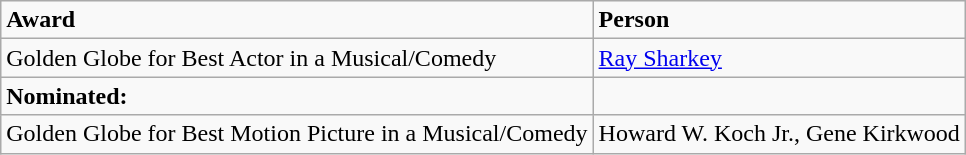<table class=wikitable>
<tr>
<td><strong>Award</strong></td>
<td><strong>Person</strong></td>
</tr>
<tr>
<td>Golden Globe for Best Actor in a Musical/Comedy</td>
<td><a href='#'>Ray Sharkey</a></td>
</tr>
<tr>
<td><strong>Nominated:</strong></td>
</tr>
<tr>
<td>Golden Globe for Best Motion Picture in a Musical/Comedy</td>
<td>Howard W. Koch Jr., Gene Kirkwood</td>
</tr>
</table>
